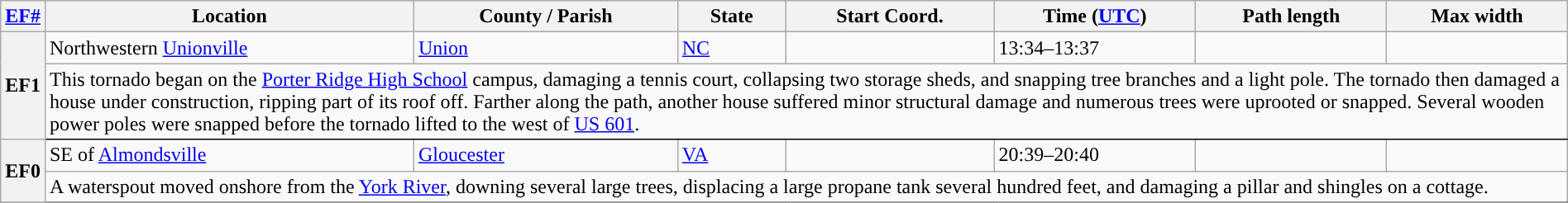<table class="wikitable sortable" style="width:100%;">
<tr>
<th scope="col" width="2%" align="center"><a href='#'>EF#</a></th>
<th scope="col" align="center" class="unsortable">Location</th>
<th scope="col" align="center" class="unsortable">County / Parish</th>
<th scope="col" align="center">State</th>
<th scope="col" align="center">Start Coord.</th>
<th scope="col" align="center">Time (<a href='#'>UTC</a>)</th>
<th scope="col" align="center">Path length</th>
<th scope="col" align="center">Max width</th>
</tr>
<tr>
<th scope="row" rowspan="2" style="background-color:#">EF1</th>
<td>Northwestern <a href='#'>Unionville</a></td>
<td><a href='#'>Union</a></td>
<td><a href='#'>NC</a></td>
<td></td>
<td>13:34–13:37</td>
<td></td>
<td></td>
</tr>
<tr class="expand-child">
<td colspan="8" style=" border-bottom: 1px solid black;">This tornado began on the <a href='#'>Porter Ridge High School</a> campus, damaging a tennis court, collapsing two storage sheds, and snapping tree branches and a light pole. The tornado then damaged a house under construction, ripping part of its roof off. Farther along the path, another house suffered minor structural damage and numerous trees were uprooted or snapped. Several wooden power poles were snapped before the tornado lifted to the west of <a href='#'>US 601</a>.</td>
</tr>
<tr>
<th scope="row" rowspan="2" style="background-color:#">EF0</th>
<td>SE of <a href='#'>Almondsville</a></td>
<td><a href='#'>Gloucester</a></td>
<td><a href='#'>VA</a></td>
<td></td>
<td>20:39–20:40</td>
<td></td>
<td></td>
</tr>
<tr class="expand-child">
<td colspan="8" style=" border-bottom: 1px solid black;">A waterspout moved onshore from the <a href='#'>York River</a>, downing several large trees, displacing a large propane tank several hundred feet, and damaging a pillar and shingles on a cottage.</td>
</tr>
<tr>
</tr>
</table>
